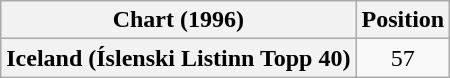<table class="wikitable plainrowheaders" style="text-align:center">
<tr>
<th scope="col">Chart (1996)</th>
<th scope="col">Position</th>
</tr>
<tr>
<th scope="row">Iceland (Íslenski Listinn Topp 40)</th>
<td>57</td>
</tr>
</table>
